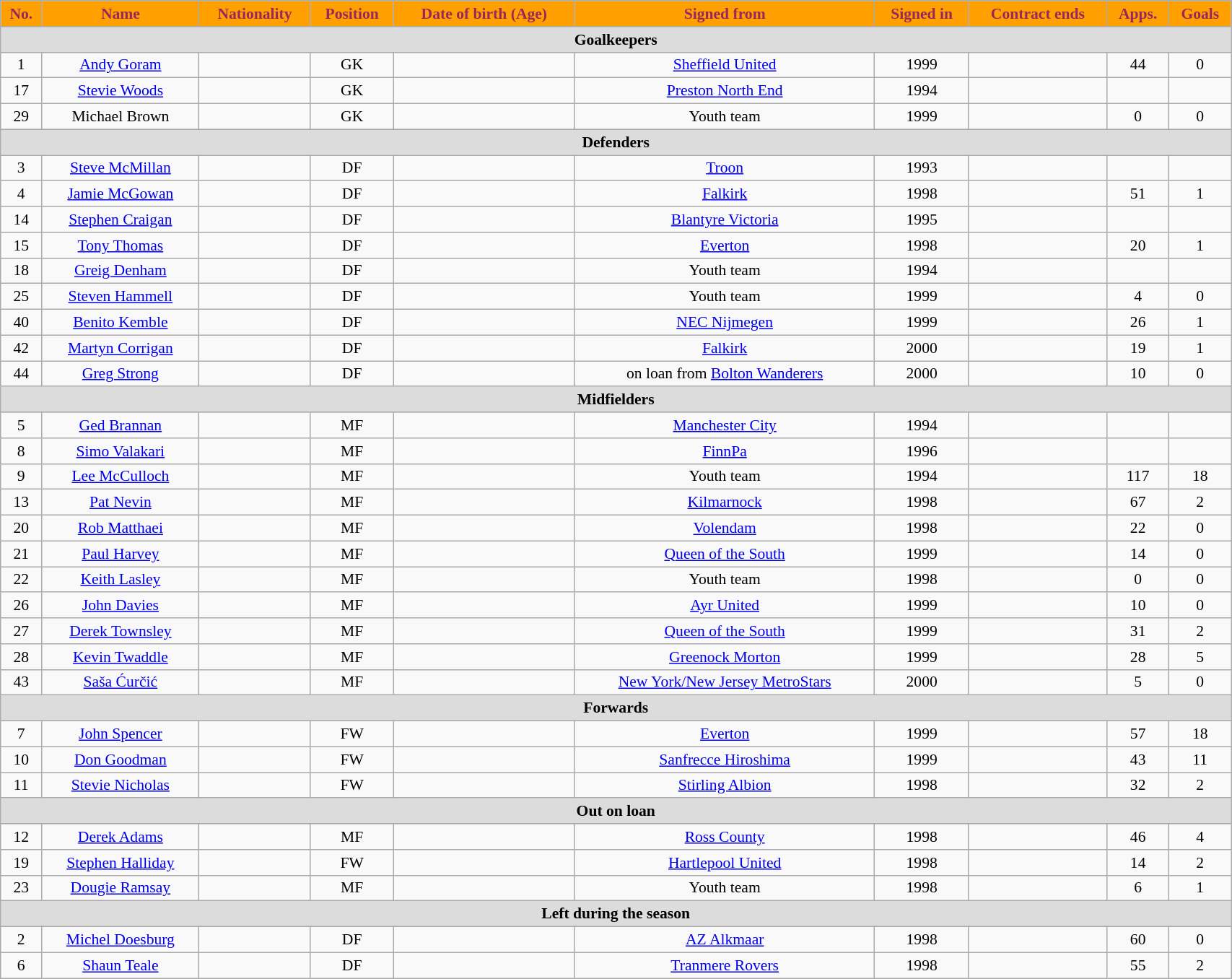<table class="wikitable"  style="text-align:center; font-size:90%; width:90%;">
<tr>
<th style="background:#ffa000; color:#98285c; text-align:center;">No.</th>
<th style="background:#ffa000; color:#98285c; text-align:center;">Name</th>
<th style="background:#ffa000; color:#98285c; text-align:center;">Nationality</th>
<th style="background:#ffa000; color:#98285c; text-align:center;">Position</th>
<th style="background:#ffa000; color:#98285c; text-align:center;">Date of birth (Age)</th>
<th style="background:#ffa000; color:#98285c; text-align:center;">Signed from</th>
<th style="background:#ffa000; color:#98285c; text-align:center;">Signed in</th>
<th style="background:#ffa000; color:#98285c; text-align:center;">Contract ends</th>
<th style="background:#ffa000; color:#98285c; text-align:center;">Apps.</th>
<th style="background:#ffa000; color:#98285c; text-align:center;">Goals</th>
</tr>
<tr>
<th colspan="11"  style="background:#dcdcdc; text-align:center;">Goalkeepers</th>
</tr>
<tr>
<td>1</td>
<td><a href='#'>Andy Goram</a></td>
<td></td>
<td>GK</td>
<td></td>
<td><a href='#'>Sheffield United</a></td>
<td>1999</td>
<td></td>
<td>44</td>
<td>0</td>
</tr>
<tr>
<td>17</td>
<td><a href='#'>Stevie Woods</a></td>
<td></td>
<td>GK</td>
<td></td>
<td><a href='#'>Preston North End</a></td>
<td>1994</td>
<td></td>
<td></td>
<td></td>
</tr>
<tr>
<td>29</td>
<td>Michael Brown</td>
<td></td>
<td>GK</td>
<td></td>
<td>Youth team</td>
<td>1999</td>
<td></td>
<td>0</td>
<td>0</td>
</tr>
<tr>
<th colspan="11"  style="background:#dcdcdc; text-align:center;">Defenders</th>
</tr>
<tr>
<td>3</td>
<td><a href='#'>Steve McMillan</a></td>
<td></td>
<td>DF</td>
<td></td>
<td><a href='#'>Troon</a></td>
<td>1993</td>
<td></td>
<td></td>
<td></td>
</tr>
<tr>
<td>4</td>
<td><a href='#'>Jamie McGowan</a></td>
<td></td>
<td>DF</td>
<td></td>
<td><a href='#'>Falkirk</a></td>
<td>1998</td>
<td></td>
<td>51</td>
<td>1</td>
</tr>
<tr>
<td>14</td>
<td><a href='#'>Stephen Craigan</a></td>
<td></td>
<td>DF</td>
<td></td>
<td><a href='#'>Blantyre Victoria</a></td>
<td>1995</td>
<td></td>
<td></td>
<td></td>
</tr>
<tr>
<td>15</td>
<td><a href='#'>Tony Thomas</a></td>
<td></td>
<td>DF</td>
<td></td>
<td><a href='#'>Everton</a></td>
<td>1998</td>
<td></td>
<td>20</td>
<td>1</td>
</tr>
<tr>
<td>18</td>
<td><a href='#'>Greig Denham</a></td>
<td></td>
<td>DF</td>
<td></td>
<td>Youth team</td>
<td>1994</td>
<td></td>
<td></td>
<td></td>
</tr>
<tr>
<td>25</td>
<td><a href='#'>Steven Hammell</a></td>
<td></td>
<td>DF</td>
<td></td>
<td>Youth team</td>
<td>1999</td>
<td></td>
<td>4</td>
<td>0</td>
</tr>
<tr>
<td>40</td>
<td><a href='#'>Benito Kemble</a></td>
<td></td>
<td>DF</td>
<td></td>
<td><a href='#'>NEC Nijmegen</a></td>
<td>1999</td>
<td></td>
<td>26</td>
<td>1</td>
</tr>
<tr>
<td>42</td>
<td><a href='#'>Martyn Corrigan</a></td>
<td></td>
<td>DF</td>
<td></td>
<td><a href='#'>Falkirk</a></td>
<td>2000</td>
<td></td>
<td>19</td>
<td>1</td>
</tr>
<tr>
<td>44</td>
<td><a href='#'>Greg Strong</a></td>
<td></td>
<td>DF</td>
<td></td>
<td>on loan from <a href='#'>Bolton Wanderers</a></td>
<td>2000</td>
<td></td>
<td>10</td>
<td>0</td>
</tr>
<tr>
<th colspan="11"  style="background:#dcdcdc; text-align:center;">Midfielders</th>
</tr>
<tr>
<td>5</td>
<td><a href='#'>Ged Brannan</a></td>
<td></td>
<td>MF</td>
<td></td>
<td><a href='#'>Manchester City</a></td>
<td>1994</td>
<td></td>
<td></td>
<td></td>
</tr>
<tr>
<td>8</td>
<td><a href='#'>Simo Valakari</a></td>
<td></td>
<td>MF</td>
<td></td>
<td><a href='#'>FinnPa</a></td>
<td>1996</td>
<td></td>
<td></td>
<td></td>
</tr>
<tr>
<td>9</td>
<td><a href='#'>Lee McCulloch</a></td>
<td></td>
<td>MF</td>
<td></td>
<td>Youth team</td>
<td>1994</td>
<td></td>
<td>117</td>
<td>18</td>
</tr>
<tr>
<td>13</td>
<td><a href='#'>Pat Nevin</a></td>
<td></td>
<td>MF</td>
<td></td>
<td><a href='#'>Kilmarnock</a></td>
<td>1998</td>
<td></td>
<td>67</td>
<td>2</td>
</tr>
<tr>
<td>20</td>
<td><a href='#'>Rob Matthaei</a></td>
<td></td>
<td>MF</td>
<td></td>
<td><a href='#'>Volendam</a></td>
<td>1998</td>
<td></td>
<td>22</td>
<td>0</td>
</tr>
<tr>
<td>21</td>
<td><a href='#'>Paul Harvey</a></td>
<td></td>
<td>MF</td>
<td></td>
<td><a href='#'>Queen of the South</a></td>
<td>1999</td>
<td></td>
<td>14</td>
<td>0</td>
</tr>
<tr>
<td>22</td>
<td><a href='#'>Keith Lasley</a></td>
<td></td>
<td>MF</td>
<td></td>
<td>Youth team</td>
<td>1998</td>
<td></td>
<td>0</td>
<td>0</td>
</tr>
<tr>
<td>26</td>
<td><a href='#'>John Davies</a></td>
<td></td>
<td>MF</td>
<td></td>
<td><a href='#'>Ayr United</a></td>
<td>1999</td>
<td></td>
<td>10</td>
<td>0</td>
</tr>
<tr>
<td>27</td>
<td><a href='#'>Derek Townsley</a></td>
<td></td>
<td>MF</td>
<td></td>
<td><a href='#'>Queen of the South</a></td>
<td>1999</td>
<td></td>
<td>31</td>
<td>2</td>
</tr>
<tr>
<td>28</td>
<td><a href='#'>Kevin Twaddle</a></td>
<td></td>
<td>MF</td>
<td></td>
<td><a href='#'>Greenock Morton</a></td>
<td>1999</td>
<td></td>
<td>28</td>
<td>5</td>
</tr>
<tr>
<td>43</td>
<td><a href='#'>Saša Ćurčić</a></td>
<td></td>
<td>MF</td>
<td></td>
<td><a href='#'>New York/New Jersey MetroStars</a></td>
<td>2000</td>
<td></td>
<td>5</td>
<td>0</td>
</tr>
<tr>
<th colspan="11"  style="background:#dcdcdc; text-align:center;">Forwards</th>
</tr>
<tr>
<td>7</td>
<td><a href='#'>John Spencer</a></td>
<td></td>
<td>FW</td>
<td></td>
<td><a href='#'>Everton</a></td>
<td>1999</td>
<td></td>
<td>57</td>
<td>18</td>
</tr>
<tr>
<td>10</td>
<td><a href='#'>Don Goodman</a></td>
<td></td>
<td>FW</td>
<td></td>
<td><a href='#'>Sanfrecce Hiroshima</a></td>
<td>1999</td>
<td></td>
<td>43</td>
<td>11</td>
</tr>
<tr>
<td>11</td>
<td><a href='#'>Stevie Nicholas</a></td>
<td></td>
<td>FW</td>
<td></td>
<td><a href='#'>Stirling Albion</a></td>
<td>1998</td>
<td></td>
<td>32</td>
<td>2</td>
</tr>
<tr>
<th colspan="11"  style="background:#dcdcdc; text-align:center;">Out on loan</th>
</tr>
<tr>
<td>12</td>
<td><a href='#'>Derek Adams</a></td>
<td></td>
<td>MF</td>
<td></td>
<td><a href='#'>Ross County</a></td>
<td>1998</td>
<td></td>
<td>46</td>
<td>4</td>
</tr>
<tr>
<td>19</td>
<td><a href='#'>Stephen Halliday</a></td>
<td></td>
<td>FW</td>
<td></td>
<td><a href='#'>Hartlepool United</a></td>
<td>1998</td>
<td></td>
<td>14</td>
<td>2</td>
</tr>
<tr>
<td>23</td>
<td><a href='#'>Dougie Ramsay</a></td>
<td></td>
<td>MF</td>
<td></td>
<td>Youth team</td>
<td>1998</td>
<td></td>
<td>6</td>
<td>1</td>
</tr>
<tr>
<th colspan="11"  style="background:#dcdcdc; text-align:center;">Left during the season</th>
</tr>
<tr>
<td>2</td>
<td><a href='#'>Michel Doesburg</a></td>
<td></td>
<td>DF</td>
<td></td>
<td><a href='#'>AZ Alkmaar</a></td>
<td>1998</td>
<td></td>
<td>60</td>
<td>0</td>
</tr>
<tr>
<td>6</td>
<td><a href='#'>Shaun Teale</a></td>
<td></td>
<td>DF</td>
<td></td>
<td><a href='#'>Tranmere Rovers</a></td>
<td>1998</td>
<td></td>
<td>55</td>
<td>2</td>
</tr>
</table>
